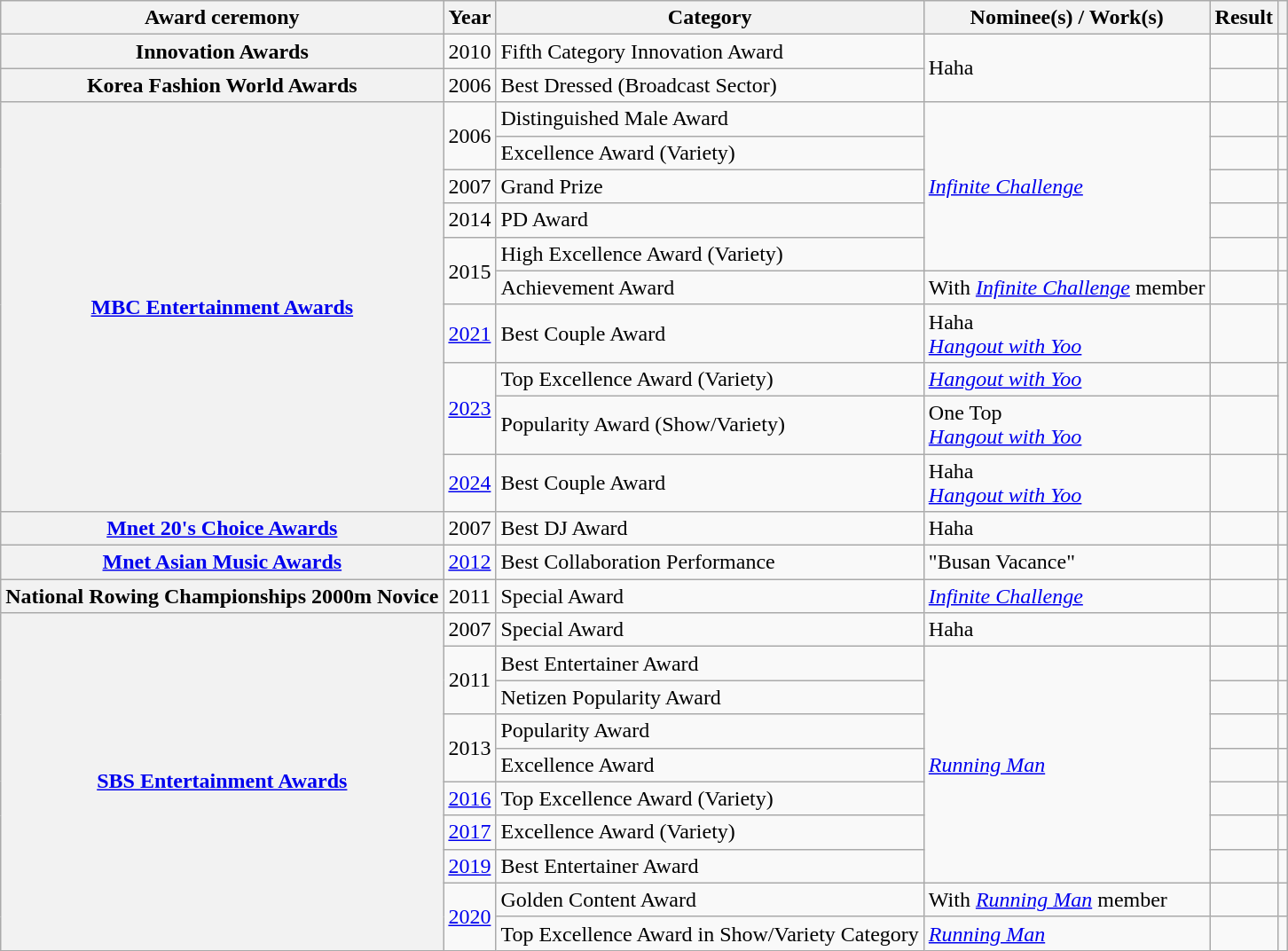<table class="wikitable sortable plainrowheaders">
<tr>
<th scope="col">Award ceremony</th>
<th scope="col">Year</th>
<th scope="col">Category</th>
<th scope="col">Nominee(s) / Work(s)</th>
<th scope="col">Result</th>
<th scope="col" class="unsortable"></th>
</tr>
<tr>
<th scope="row">Innovation Awards</th>
<td style="text-align:center">2010</td>
<td>Fifth Category Innovation Award</td>
<td rowspan="2">Haha</td>
<td></td>
<td style="text-align:center"></td>
</tr>
<tr>
<th scope="row">Korea Fashion World Awards</th>
<td style="text-align:center">2006</td>
<td>Best Dressed (Broadcast Sector)</td>
<td></td>
<td style="text-align:center"></td>
</tr>
<tr>
<th rowspan="10" scope="row"><a href='#'>MBC Entertainment Awards</a></th>
<td rowspan="2" style="text-align:center">2006</td>
<td>Distinguished Male Award</td>
<td rowspan="5"><em><a href='#'>Infinite Challenge</a></em></td>
<td></td>
<td style="text-align:center"></td>
</tr>
<tr>
<td>Excellence Award (Variety)</td>
<td></td>
<td style="text-align:center"></td>
</tr>
<tr>
<td style="text-align:center">2007</td>
<td>Grand Prize</td>
<td></td>
<td style="text-align:center"></td>
</tr>
<tr>
<td style="text-align:center">2014</td>
<td>PD Award</td>
<td></td>
<td style="text-align:center"></td>
</tr>
<tr>
<td rowspan="2" style="text-align:center">2015</td>
<td>High Excellence Award (Variety)</td>
<td></td>
<td style="text-align:center"></td>
</tr>
<tr>
<td>Achievement Award</td>
<td>With <em><a href='#'>Infinite Challenge</a></em> member</td>
<td></td>
<td style="text-align:center"></td>
</tr>
<tr>
<td style="text-align:center"><a href='#'>2021</a></td>
<td>Best Couple Award</td>
<td>Haha <br><em><a href='#'>Hangout with Yoo</a></em></td>
<td></td>
<td style="text-align:center"></td>
</tr>
<tr>
<td rowspan="2" style="text-align:center"><a href='#'>2023</a></td>
<td>Top Excellence Award (Variety)</td>
<td><em><a href='#'>Hangout with Yoo</a></em></td>
<td></td>
<td rowspan="2" style="text-align:center"></td>
</tr>
<tr>
<td>Popularity Award (Show/Variety)</td>
<td>One Top <br><em><a href='#'>Hangout with Yoo</a></em></td>
<td></td>
</tr>
<tr>
<td style="text-align:center"><a href='#'>2024</a></td>
<td>Best Couple Award</td>
<td>Haha <br><em><a href='#'>Hangout with Yoo</a></em></td>
<td></td>
<td style="text-align:center"></td>
</tr>
<tr>
<th scope="row"><a href='#'>Mnet 20's Choice Awards</a></th>
<td style="text-align:center">2007</td>
<td>Best DJ Award</td>
<td>Haha</td>
<td></td>
<td style="text-align:center"></td>
</tr>
<tr>
<th scope="row"><a href='#'>Mnet Asian Music Awards</a></th>
<td style="text-align:center"><a href='#'>2012</a></td>
<td>Best Collaboration Performance</td>
<td>"Busan Vacance"</td>
<td></td>
<td style="text-align:center"></td>
</tr>
<tr>
<th scope="row">National Rowing Championships 2000m Novice</th>
<td style="text-align:center">2011</td>
<td>Special Award</td>
<td><em><a href='#'>Infinite Challenge</a></em></td>
<td></td>
<td style="text-align:center"></td>
</tr>
<tr>
<th scope="row" rowspan="10"><a href='#'>SBS Entertainment Awards</a></th>
<td style="text-align:center">2007</td>
<td>Special Award</td>
<td>Haha</td>
<td></td>
<td style="text-align:center"></td>
</tr>
<tr>
<td rowspan="2" style="text-align:center">2011</td>
<td>Best Entertainer Award</td>
<td rowspan="7"><em><a href='#'>Running Man</a></em></td>
<td></td>
<td style="text-align:center"></td>
</tr>
<tr>
<td>Netizen Popularity Award</td>
<td></td>
<td style="text-align:center"></td>
</tr>
<tr>
<td rowspan="2" style="text-align:center">2013</td>
<td>Popularity Award</td>
<td></td>
<td style="text-align:center"></td>
</tr>
<tr>
<td>Excellence Award</td>
<td></td>
<td style="text-align:center"></td>
</tr>
<tr>
<td style="text-align:center"><a href='#'>2016</a></td>
<td>Top Excellence Award (Variety)</td>
<td></td>
<td style="text-align:center"></td>
</tr>
<tr>
<td style="text-align:center"><a href='#'>2017</a></td>
<td>Excellence Award (Variety)</td>
<td></td>
<td style="text-align:center"></td>
</tr>
<tr>
<td style="text-align:center"><a href='#'>2019</a></td>
<td>Best Entertainer Award</td>
<td></td>
<td style="text-align:center"></td>
</tr>
<tr>
<td rowspan="2" style="text-align:center"><a href='#'>2020</a></td>
<td>Golden Content Award</td>
<td>With <em><a href='#'>Running Man</a></em> member</td>
<td></td>
<td style="text-align:center"></td>
</tr>
<tr>
<td>Top Excellence Award in Show/Variety Category</td>
<td><em><a href='#'>Running Man</a></em></td>
<td></td>
<td style="text-align:center"></td>
</tr>
</table>
